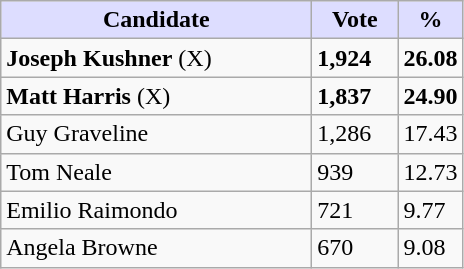<table class="wikitable">
<tr>
<th style="background:#ddf; width:200px;">Candidate</th>
<th style="background:#ddf; width:50px;">Vote</th>
<th style="background:#ddf; width:30px;">%</th>
</tr>
<tr>
<td><strong>Joseph Kushner</strong> (X)</td>
<td><strong>1,924</strong></td>
<td><strong>26.08</strong></td>
</tr>
<tr>
<td><strong>Matt Harris</strong> (X)</td>
<td><strong>1,837</strong></td>
<td><strong>24.90</strong></td>
</tr>
<tr>
<td>Guy Graveline</td>
<td>1,286</td>
<td>17.43</td>
</tr>
<tr>
<td>Tom Neale </td>
<td>939</td>
<td>12.73</td>
</tr>
<tr>
<td>Emilio Raimondo</td>
<td>721</td>
<td>9.77</td>
</tr>
<tr>
<td>Angela Browne</td>
<td>670</td>
<td>9.08</td>
</tr>
</table>
